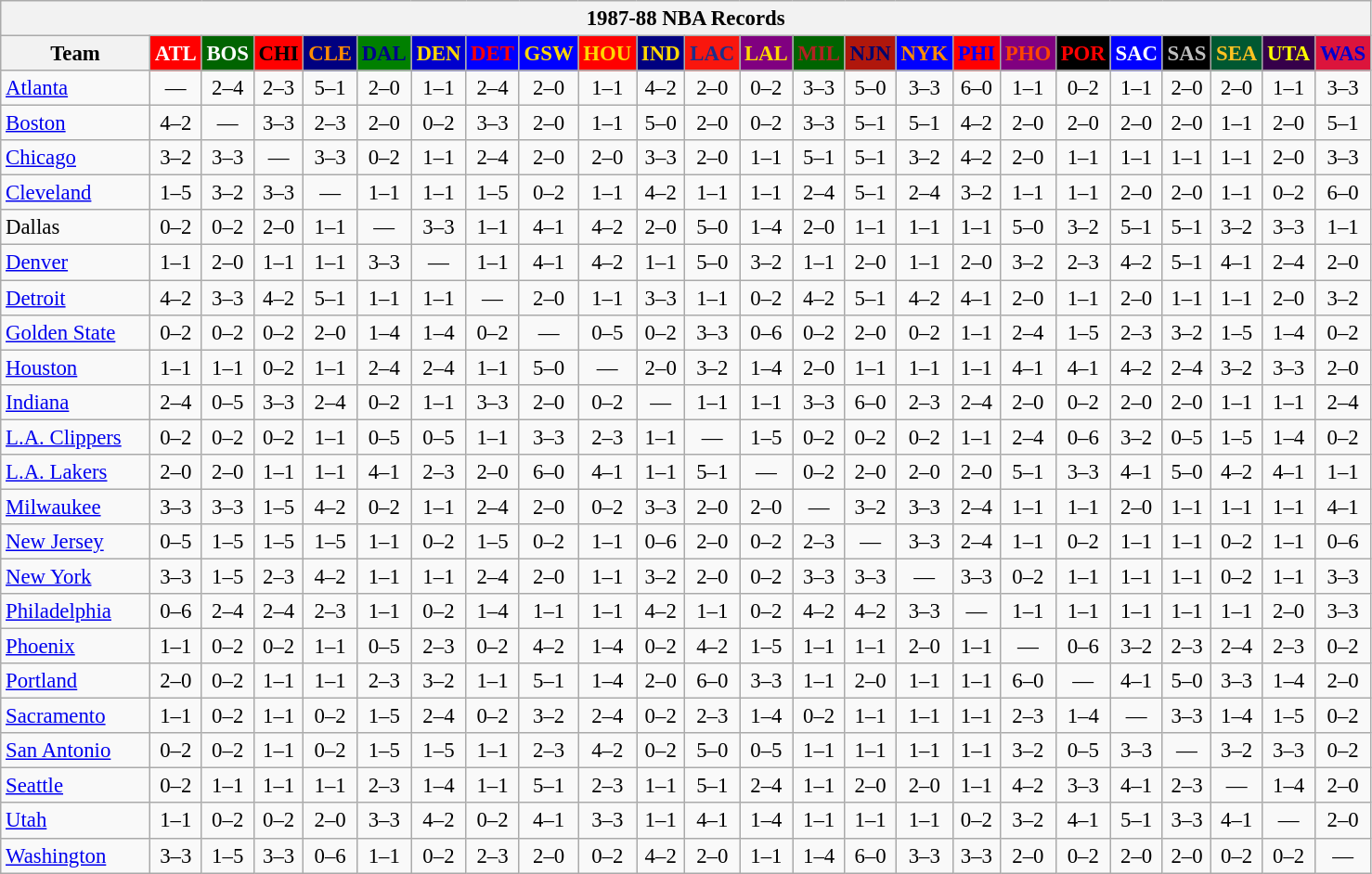<table class="wikitable" style="font-size:95%; text-align:center;">
<tr>
<th colspan=24>1987-88 NBA Records</th>
</tr>
<tr>
<th width=100>Team</th>
<th style="background:#FF0000;color:#FFFFFF;width=35">ATL</th>
<th style="background:#006400;color:#FFFFFF;width=35">BOS</th>
<th style="background:#FF0000;color:#000000;width=35">CHI</th>
<th style="background:#000080;color:#FF8C00;width=35">CLE</th>
<th style="background:#008000;color:#00008B;width=35">DAL</th>
<th style="background:#0000CD;color:#FFD700;width=35">DEN</th>
<th style="background:#0000FF;color:#FF0000;width=35">DET</th>
<th style="background:#0000FF;color:#FFD700;width=35">GSW</th>
<th style="background:#FF0000;color:#FFD700;width=35">HOU</th>
<th style="background:#000080;color:#FFD700;width=35">IND</th>
<th style="background:#F9160D;color:#1A2E8B;width=35">LAC</th>
<th style="background:#800080;color:#FFD700;width=35">LAL</th>
<th style="background:#006400;color:#B22222;width=35">MIL</th>
<th style="background:#B0170C;color:#00056D;width=35">NJN</th>
<th style="background:#0000FF;color:#FF8C00;width=35">NYK</th>
<th style="background:#FF0000;color:#0000FF;width=35">PHI</th>
<th style="background:#800080;color:#FF4500;width=35">PHO</th>
<th style="background:#000000;color:#FF0000;width=35">POR</th>
<th style="background:#0000FF;color:#FFFFFF;width=35">SAC</th>
<th style="background:#000000;color:#C0C0C0;width=35">SAS</th>
<th style="background:#005831;color:#FFC322;width=35">SEA</th>
<th style="background:#36004A;color:#FFFF00;width=35">UTA</th>
<th style="background:#DC143C;color:#0000CD;width=35">WAS</th>
</tr>
<tr>
<td style="text-align:left;"><a href='#'>Atlanta</a></td>
<td>—</td>
<td>2–4</td>
<td>2–3</td>
<td>5–1</td>
<td>2–0</td>
<td>1–1</td>
<td>2–4</td>
<td>2–0</td>
<td>1–1</td>
<td>4–2</td>
<td>2–0</td>
<td>0–2</td>
<td>3–3</td>
<td>5–0</td>
<td>3–3</td>
<td>6–0</td>
<td>1–1</td>
<td>0–2</td>
<td>1–1</td>
<td>2–0</td>
<td>2–0</td>
<td>1–1</td>
<td>3–3</td>
</tr>
<tr>
<td style="text-align:left;"><a href='#'>Boston</a></td>
<td>4–2</td>
<td>—</td>
<td>3–3</td>
<td>2–3</td>
<td>2–0</td>
<td>0–2</td>
<td>3–3</td>
<td>2–0</td>
<td>1–1</td>
<td>5–0</td>
<td>2–0</td>
<td>0–2</td>
<td>3–3</td>
<td>5–1</td>
<td>5–1</td>
<td>4–2</td>
<td>2–0</td>
<td>2–0</td>
<td>2–0</td>
<td>2–0</td>
<td>1–1</td>
<td>2–0</td>
<td>5–1</td>
</tr>
<tr>
<td style="text-align:left;"><a href='#'>Chicago</a></td>
<td>3–2</td>
<td>3–3</td>
<td>—</td>
<td>3–3</td>
<td>0–2</td>
<td>1–1</td>
<td>2–4</td>
<td>2–0</td>
<td>2–0</td>
<td>3–3</td>
<td>2–0</td>
<td>1–1</td>
<td>5–1</td>
<td>5–1</td>
<td>3–2</td>
<td>4–2</td>
<td>2–0</td>
<td>1–1</td>
<td>1–1</td>
<td>1–1</td>
<td>1–1</td>
<td>2–0</td>
<td>3–3</td>
</tr>
<tr>
<td style="text-align:left;"><a href='#'>Cleveland</a></td>
<td>1–5</td>
<td>3–2</td>
<td>3–3</td>
<td>—</td>
<td>1–1</td>
<td>1–1</td>
<td>1–5</td>
<td>0–2</td>
<td>1–1</td>
<td>4–2</td>
<td>1–1</td>
<td>1–1</td>
<td>2–4</td>
<td>5–1</td>
<td>2–4</td>
<td>3–2</td>
<td>1–1</td>
<td>1–1</td>
<td>2–0</td>
<td>2–0</td>
<td>1–1</td>
<td>0–2</td>
<td>6–0</td>
</tr>
<tr>
<td style="text-align:left;">Dallas</td>
<td>0–2</td>
<td>0–2</td>
<td>2–0</td>
<td>1–1</td>
<td>—</td>
<td>3–3</td>
<td>1–1</td>
<td>4–1</td>
<td>4–2</td>
<td>2–0</td>
<td>5–0</td>
<td>1–4</td>
<td>2–0</td>
<td>1–1</td>
<td>1–1</td>
<td>1–1</td>
<td>5–0</td>
<td>3–2</td>
<td>5–1</td>
<td>5–1</td>
<td>3–2</td>
<td>3–3</td>
<td>1–1</td>
</tr>
<tr>
<td style="text-align:left;"><a href='#'>Denver</a></td>
<td>1–1</td>
<td>2–0</td>
<td>1–1</td>
<td>1–1</td>
<td>3–3</td>
<td>—</td>
<td>1–1</td>
<td>4–1</td>
<td>4–2</td>
<td>1–1</td>
<td>5–0</td>
<td>3–2</td>
<td>1–1</td>
<td>2–0</td>
<td>1–1</td>
<td>2–0</td>
<td>3–2</td>
<td>2–3</td>
<td>4–2</td>
<td>5–1</td>
<td>4–1</td>
<td>2–4</td>
<td>2–0</td>
</tr>
<tr>
<td style="text-align:left;"><a href='#'>Detroit</a></td>
<td>4–2</td>
<td>3–3</td>
<td>4–2</td>
<td>5–1</td>
<td>1–1</td>
<td>1–1</td>
<td>—</td>
<td>2–0</td>
<td>1–1</td>
<td>3–3</td>
<td>1–1</td>
<td>0–2</td>
<td>4–2</td>
<td>5–1</td>
<td>4–2</td>
<td>4–1</td>
<td>2–0</td>
<td>1–1</td>
<td>2–0</td>
<td>1–1</td>
<td>1–1</td>
<td>2–0</td>
<td>3–2</td>
</tr>
<tr>
<td style="text-align:left;"><a href='#'>Golden State</a></td>
<td>0–2</td>
<td>0–2</td>
<td>0–2</td>
<td>2–0</td>
<td>1–4</td>
<td>1–4</td>
<td>0–2</td>
<td>—</td>
<td>0–5</td>
<td>0–2</td>
<td>3–3</td>
<td>0–6</td>
<td>0–2</td>
<td>2–0</td>
<td>0–2</td>
<td>1–1</td>
<td>2–4</td>
<td>1–5</td>
<td>2–3</td>
<td>3–2</td>
<td>1–5</td>
<td>1–4</td>
<td>0–2</td>
</tr>
<tr>
<td style="text-align:left;"><a href='#'>Houston</a></td>
<td>1–1</td>
<td>1–1</td>
<td>0–2</td>
<td>1–1</td>
<td>2–4</td>
<td>2–4</td>
<td>1–1</td>
<td>5–0</td>
<td>—</td>
<td>2–0</td>
<td>3–2</td>
<td>1–4</td>
<td>2–0</td>
<td>1–1</td>
<td>1–1</td>
<td>1–1</td>
<td>4–1</td>
<td>4–1</td>
<td>4–2</td>
<td>2–4</td>
<td>3–2</td>
<td>3–3</td>
<td>2–0</td>
</tr>
<tr>
<td style="text-align:left;"><a href='#'>Indiana</a></td>
<td>2–4</td>
<td>0–5</td>
<td>3–3</td>
<td>2–4</td>
<td>0–2</td>
<td>1–1</td>
<td>3–3</td>
<td>2–0</td>
<td>0–2</td>
<td>—</td>
<td>1–1</td>
<td>1–1</td>
<td>3–3</td>
<td>6–0</td>
<td>2–3</td>
<td>2–4</td>
<td>2–0</td>
<td>0–2</td>
<td>2–0</td>
<td>2–0</td>
<td>1–1</td>
<td>1–1</td>
<td>2–4</td>
</tr>
<tr>
<td style="text-align:left;"><a href='#'>L.A. Clippers</a></td>
<td>0–2</td>
<td>0–2</td>
<td>0–2</td>
<td>1–1</td>
<td>0–5</td>
<td>0–5</td>
<td>1–1</td>
<td>3–3</td>
<td>2–3</td>
<td>1–1</td>
<td>—</td>
<td>1–5</td>
<td>0–2</td>
<td>0–2</td>
<td>0–2</td>
<td>1–1</td>
<td>2–4</td>
<td>0–6</td>
<td>3–2</td>
<td>0–5</td>
<td>1–5</td>
<td>1–4</td>
<td>0–2</td>
</tr>
<tr>
<td style="text-align:left;"><a href='#'>L.A. Lakers</a></td>
<td>2–0</td>
<td>2–0</td>
<td>1–1</td>
<td>1–1</td>
<td>4–1</td>
<td>2–3</td>
<td>2–0</td>
<td>6–0</td>
<td>4–1</td>
<td>1–1</td>
<td>5–1</td>
<td>—</td>
<td>0–2</td>
<td>2–0</td>
<td>2–0</td>
<td>2–0</td>
<td>5–1</td>
<td>3–3</td>
<td>4–1</td>
<td>5–0</td>
<td>4–2</td>
<td>4–1</td>
<td>1–1</td>
</tr>
<tr>
<td style="text-align:left;"><a href='#'>Milwaukee</a></td>
<td>3–3</td>
<td>3–3</td>
<td>1–5</td>
<td>4–2</td>
<td>0–2</td>
<td>1–1</td>
<td>2–4</td>
<td>2–0</td>
<td>0–2</td>
<td>3–3</td>
<td>2–0</td>
<td>2–0</td>
<td>—</td>
<td>3–2</td>
<td>3–3</td>
<td>2–4</td>
<td>1–1</td>
<td>1–1</td>
<td>2–0</td>
<td>1–1</td>
<td>1–1</td>
<td>1–1</td>
<td>4–1</td>
</tr>
<tr>
<td style="text-align:left;"><a href='#'>New Jersey</a></td>
<td>0–5</td>
<td>1–5</td>
<td>1–5</td>
<td>1–5</td>
<td>1–1</td>
<td>0–2</td>
<td>1–5</td>
<td>0–2</td>
<td>1–1</td>
<td>0–6</td>
<td>2–0</td>
<td>0–2</td>
<td>2–3</td>
<td>—</td>
<td>3–3</td>
<td>2–4</td>
<td>1–1</td>
<td>0–2</td>
<td>1–1</td>
<td>1–1</td>
<td>0–2</td>
<td>1–1</td>
<td>0–6</td>
</tr>
<tr>
<td style="text-align:left;"><a href='#'>New York</a></td>
<td>3–3</td>
<td>1–5</td>
<td>2–3</td>
<td>4–2</td>
<td>1–1</td>
<td>1–1</td>
<td>2–4</td>
<td>2–0</td>
<td>1–1</td>
<td>3–2</td>
<td>2–0</td>
<td>0–2</td>
<td>3–3</td>
<td>3–3</td>
<td>—</td>
<td>3–3</td>
<td>0–2</td>
<td>1–1</td>
<td>1–1</td>
<td>1–1</td>
<td>0–2</td>
<td>1–1</td>
<td>3–3</td>
</tr>
<tr>
<td style="text-align:left;"><a href='#'>Philadelphia</a></td>
<td>0–6</td>
<td>2–4</td>
<td>2–4</td>
<td>2–3</td>
<td>1–1</td>
<td>0–2</td>
<td>1–4</td>
<td>1–1</td>
<td>1–1</td>
<td>4–2</td>
<td>1–1</td>
<td>0–2</td>
<td>4–2</td>
<td>4–2</td>
<td>3–3</td>
<td>—</td>
<td>1–1</td>
<td>1–1</td>
<td>1–1</td>
<td>1–1</td>
<td>1–1</td>
<td>2–0</td>
<td>3–3</td>
</tr>
<tr>
<td style="text-align:left;"><a href='#'>Phoenix</a></td>
<td>1–1</td>
<td>0–2</td>
<td>0–2</td>
<td>1–1</td>
<td>0–5</td>
<td>2–3</td>
<td>0–2</td>
<td>4–2</td>
<td>1–4</td>
<td>0–2</td>
<td>4–2</td>
<td>1–5</td>
<td>1–1</td>
<td>1–1</td>
<td>2–0</td>
<td>1–1</td>
<td>—</td>
<td>0–6</td>
<td>3–2</td>
<td>2–3</td>
<td>2–4</td>
<td>2–3</td>
<td>0–2</td>
</tr>
<tr>
<td style="text-align:left;"><a href='#'>Portland</a></td>
<td>2–0</td>
<td>0–2</td>
<td>1–1</td>
<td>1–1</td>
<td>2–3</td>
<td>3–2</td>
<td>1–1</td>
<td>5–1</td>
<td>1–4</td>
<td>2–0</td>
<td>6–0</td>
<td>3–3</td>
<td>1–1</td>
<td>2–0</td>
<td>1–1</td>
<td>1–1</td>
<td>6–0</td>
<td>—</td>
<td>4–1</td>
<td>5–0</td>
<td>3–3</td>
<td>1–4</td>
<td>2–0</td>
</tr>
<tr>
<td style="text-align:left;"><a href='#'>Sacramento</a></td>
<td>1–1</td>
<td>0–2</td>
<td>1–1</td>
<td>0–2</td>
<td>1–5</td>
<td>2–4</td>
<td>0–2</td>
<td>3–2</td>
<td>2–4</td>
<td>0–2</td>
<td>2–3</td>
<td>1–4</td>
<td>0–2</td>
<td>1–1</td>
<td>1–1</td>
<td>1–1</td>
<td>2–3</td>
<td>1–4</td>
<td>—</td>
<td>3–3</td>
<td>1–4</td>
<td>1–5</td>
<td>0–2</td>
</tr>
<tr>
<td style="text-align:left;"><a href='#'>San Antonio</a></td>
<td>0–2</td>
<td>0–2</td>
<td>1–1</td>
<td>0–2</td>
<td>1–5</td>
<td>1–5</td>
<td>1–1</td>
<td>2–3</td>
<td>4–2</td>
<td>0–2</td>
<td>5–0</td>
<td>0–5</td>
<td>1–1</td>
<td>1–1</td>
<td>1–1</td>
<td>1–1</td>
<td>3–2</td>
<td>0–5</td>
<td>3–3</td>
<td>—</td>
<td>3–2</td>
<td>3–3</td>
<td>0–2</td>
</tr>
<tr>
<td style="text-align:left;"><a href='#'>Seattle</a></td>
<td>0–2</td>
<td>1–1</td>
<td>1–1</td>
<td>1–1</td>
<td>2–3</td>
<td>1–4</td>
<td>1–1</td>
<td>5–1</td>
<td>2–3</td>
<td>1–1</td>
<td>5–1</td>
<td>2–4</td>
<td>1–1</td>
<td>2–0</td>
<td>2–0</td>
<td>1–1</td>
<td>4–2</td>
<td>3–3</td>
<td>4–1</td>
<td>2–3</td>
<td>—</td>
<td>1–4</td>
<td>2–0</td>
</tr>
<tr>
<td style="text-align:left;"><a href='#'>Utah</a></td>
<td>1–1</td>
<td>0–2</td>
<td>0–2</td>
<td>2–0</td>
<td>3–3</td>
<td>4–2</td>
<td>0–2</td>
<td>4–1</td>
<td>3–3</td>
<td>1–1</td>
<td>4–1</td>
<td>1–4</td>
<td>1–1</td>
<td>1–1</td>
<td>1–1</td>
<td>0–2</td>
<td>3–2</td>
<td>4–1</td>
<td>5–1</td>
<td>3–3</td>
<td>4–1</td>
<td>—</td>
<td>2–0</td>
</tr>
<tr>
<td style="text-align:left;"><a href='#'>Washington</a></td>
<td>3–3</td>
<td>1–5</td>
<td>3–3</td>
<td>0–6</td>
<td>1–1</td>
<td>0–2</td>
<td>2–3</td>
<td>2–0</td>
<td>0–2</td>
<td>4–2</td>
<td>2–0</td>
<td>1–1</td>
<td>1–4</td>
<td>6–0</td>
<td>3–3</td>
<td>3–3</td>
<td>2–0</td>
<td>0–2</td>
<td>2–0</td>
<td>2–0</td>
<td>0–2</td>
<td>0–2</td>
<td>—</td>
</tr>
</table>
